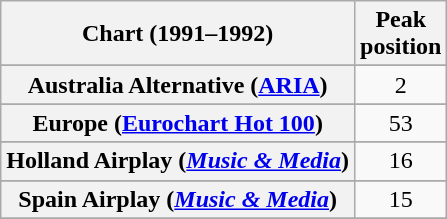<table class="wikitable sortable plainrowheaders" style="text-align:center">
<tr>
<th scope="col">Chart (1991–1992)</th>
<th scope="col">Peak<br>position</th>
</tr>
<tr>
</tr>
<tr>
<th scope="row">Australia Alternative (<a href='#'>ARIA</a>)</th>
<td>2</td>
</tr>
<tr>
</tr>
<tr>
<th scope="row">Europe (<a href='#'>Eurochart Hot 100</a>)</th>
<td>53</td>
</tr>
<tr>
</tr>
<tr>
<th scope="row">Holland Airplay (<em><a href='#'>Music & Media</a></em>)</th>
<td>16</td>
</tr>
<tr>
</tr>
<tr>
</tr>
<tr>
</tr>
<tr>
</tr>
<tr>
<th scope="row">Spain Airplay (<em><a href='#'>Music & Media</a></em>)</th>
<td>15</td>
</tr>
<tr>
</tr>
<tr>
</tr>
<tr>
</tr>
</table>
